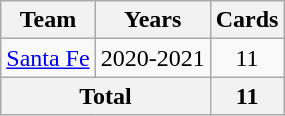<table class="wikitable" style="text-align:center">
<tr>
<th>Team</th>
<th>Years</th>
<th>Cards</th>
</tr>
<tr>
<td><a href='#'>Santa Fe</a></td>
<td>2020-2021</td>
<td>11</td>
</tr>
<tr>
<th colspan=2>Total</th>
<th>11</th>
</tr>
</table>
